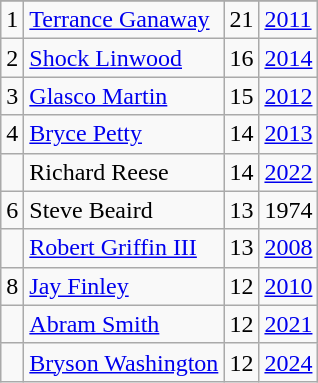<table class="wikitable">
<tr>
</tr>
<tr>
<td>1</td>
<td><a href='#'>Terrance Ganaway</a></td>
<td>21</td>
<td><a href='#'>2011</a></td>
</tr>
<tr>
<td>2</td>
<td><a href='#'>Shock Linwood</a></td>
<td>16</td>
<td><a href='#'>2014</a></td>
</tr>
<tr>
<td>3</td>
<td><a href='#'>Glasco Martin</a></td>
<td>15</td>
<td><a href='#'>2012</a></td>
</tr>
<tr>
<td>4</td>
<td><a href='#'>Bryce Petty</a></td>
<td>14</td>
<td><a href='#'>2013</a></td>
</tr>
<tr>
<td></td>
<td>Richard Reese</td>
<td>14</td>
<td><a href='#'>2022</a></td>
</tr>
<tr>
<td>6</td>
<td>Steve Beaird</td>
<td>13</td>
<td>1974</td>
</tr>
<tr>
<td></td>
<td><a href='#'>Robert Griffin III</a></td>
<td>13</td>
<td><a href='#'>2008</a></td>
</tr>
<tr>
<td>8</td>
<td><a href='#'>Jay Finley</a></td>
<td>12</td>
<td><a href='#'>2010</a></td>
</tr>
<tr>
<td></td>
<td><a href='#'>Abram Smith</a></td>
<td>12</td>
<td><a href='#'>2021</a></td>
</tr>
<tr>
<td></td>
<td><a href='#'>Bryson Washington</a></td>
<td>12</td>
<td><a href='#'>2024</a></td>
</tr>
</table>
